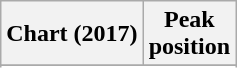<table class="wikitable sortable plainrowheaders">
<tr>
<th>Chart (2017)</th>
<th>Peak<br>position</th>
</tr>
<tr>
</tr>
<tr>
</tr>
</table>
